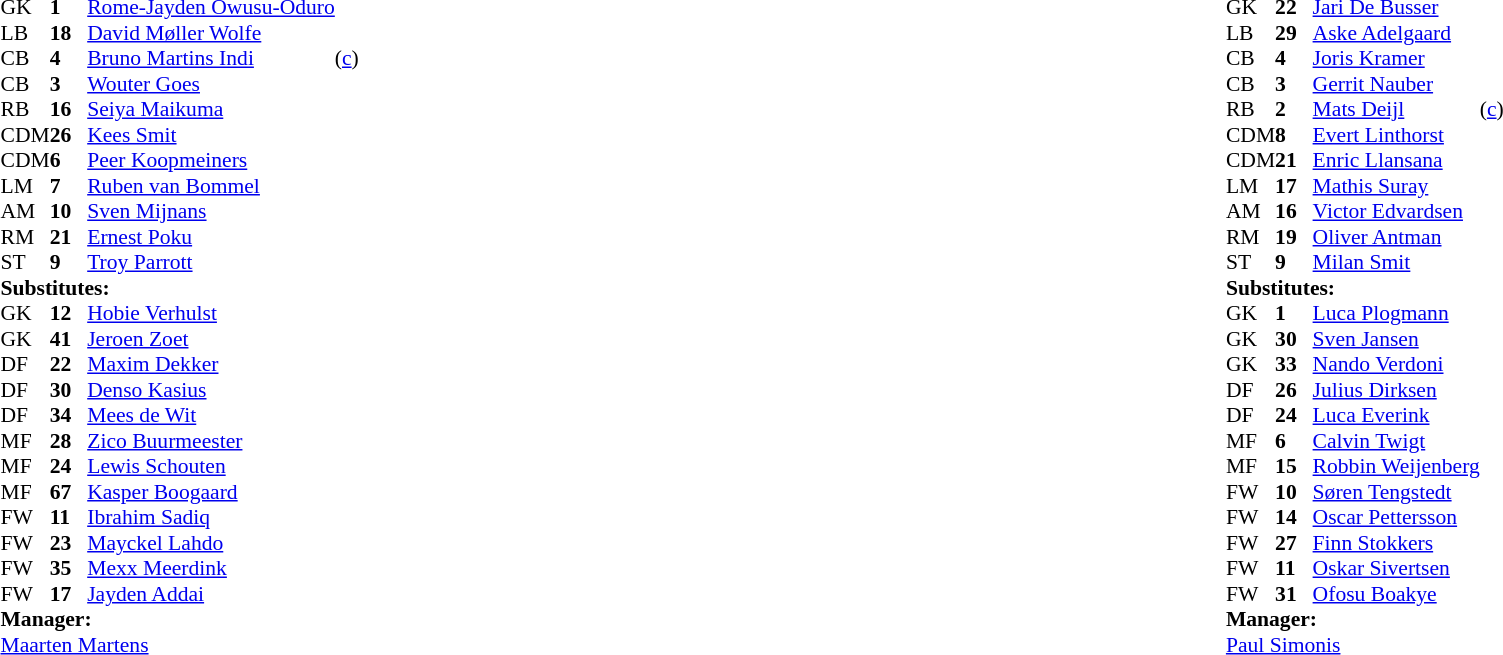<table width="100%">
<tr>
<td valign="top" width="40%"><br><table style="font-size:90%" cellspacing="0" cellpadding="0">
<tr>
<th width=25></th>
<th width=25></th>
</tr>
<tr>
<td>GK</td>
<td><strong>1</strong></td>
<td> <a href='#'>Rome-Jayden Owusu-Oduro</a></td>
</tr>
<tr>
<td>LB</td>
<td><strong>18</strong></td>
<td> <a href='#'>David Møller Wolfe</a></td>
</tr>
<tr>
<td>CB</td>
<td><strong>4</strong></td>
<td> <a href='#'>Bruno Martins Indi</a></td>
<td>(<a href='#'>c</a>)</td>
<td></td>
</tr>
<tr>
<td>CB</td>
<td><strong>3</strong></td>
<td> <a href='#'>Wouter Goes</a></td>
<td></td>
</tr>
<tr>
<td>RB</td>
<td><strong>16</strong></td>
<td> <a href='#'>Seiya Maikuma</a></td>
<td></td>
</tr>
<tr>
<td>CDM</td>
<td><strong>26</strong></td>
<td> <a href='#'>Kees Smit</a></td>
<td></td>
</tr>
<tr>
<td>CDM</td>
<td><strong>6</strong></td>
<td> <a href='#'>Peer Koopmeiners</a></td>
</tr>
<tr>
<td>LM</td>
<td><strong>7</strong></td>
<td> <a href='#'>Ruben van Bommel</a></td>
<td></td>
</tr>
<tr>
<td>AM</td>
<td><strong>10</strong></td>
<td> <a href='#'>Sven Mijnans</a></td>
</tr>
<tr>
<td>RM</td>
<td><strong>21</strong></td>
<td> <a href='#'>Ernest Poku</a></td>
<td></td>
<td></td>
</tr>
<tr>
<td>ST</td>
<td><strong>9</strong></td>
<td> <a href='#'>Troy Parrott</a></td>
<td></td>
</tr>
<tr>
<td colspan=3><strong>Substitutes:</strong></td>
</tr>
<tr>
<td>GK</td>
<td><strong>12</strong></td>
<td> <a href='#'>Hobie Verhulst</a></td>
</tr>
<tr>
<td>GK</td>
<td><strong>41</strong></td>
<td> <a href='#'>Jeroen Zoet</a></td>
</tr>
<tr>
<td>DF</td>
<td><strong>22</strong></td>
<td> <a href='#'>Maxim Dekker</a></td>
<td></td>
</tr>
<tr>
<td>DF</td>
<td><strong>30</strong></td>
<td> <a href='#'>Denso Kasius</a></td>
<td></td>
</tr>
<tr>
<td>DF</td>
<td><strong>34</strong></td>
<td> <a href='#'>Mees de Wit</a></td>
</tr>
<tr>
<td>MF</td>
<td><strong>28</strong></td>
<td> <a href='#'>Zico Buurmeester</a></td>
<td></td>
</tr>
<tr>
<td>MF</td>
<td><strong>24</strong></td>
<td> <a href='#'>Lewis Schouten</a></td>
</tr>
<tr>
<td>MF</td>
<td><strong>67</strong></td>
<td> <a href='#'>Kasper Boogaard</a></td>
</tr>
<tr>
<td>FW</td>
<td><strong>11</strong></td>
<td> <a href='#'>Ibrahim Sadiq</a></td>
<td></td>
</tr>
<tr>
<td>FW</td>
<td><strong>23</strong></td>
<td> <a href='#'>Mayckel Lahdo</a></td>
<td></td>
</tr>
<tr>
<td>FW</td>
<td><strong>35</strong></td>
<td> <a href='#'>Mexx Meerdink</a></td>
<td></td>
</tr>
<tr>
<td>FW</td>
<td><strong>17</strong></td>
<td> <a href='#'>Jayden Addai</a></td>
</tr>
<tr>
<td colspan=3><strong>Manager:</strong></td>
</tr>
<tr>
<td colspan=3> <a href='#'>Maarten Martens</a></td>
</tr>
</table>
</td>
<td valign="top" width="50%"><br><table style="font-size:90%; margin:auto" cellspacing="0" cellpadding="0">
<tr>
<th width=25></th>
<th width=25></th>
</tr>
<tr>
<td>GK</td>
<td><strong>22</strong></td>
<td> <a href='#'>Jari De Busser</a></td>
</tr>
<tr>
<td>LB</td>
<td><strong>29</strong></td>
<td> <a href='#'>Aske Adelgaard</a></td>
<td></td>
</tr>
<tr>
<td>CB</td>
<td><strong>4</strong></td>
<td> <a href='#'>Joris Kramer</a></td>
<td></td>
</tr>
<tr>
<td>CB</td>
<td><strong>3</strong></td>
<td> <a href='#'>Gerrit Nauber</a></td>
<td></td>
</tr>
<tr>
<td>RB</td>
<td><strong>2</strong></td>
<td> <a href='#'>Mats Deijl</a></td>
<td>(<a href='#'>c</a>)</td>
</tr>
<tr>
<td>CDM</td>
<td><strong>8</strong></td>
<td> <a href='#'>Evert Linthorst</a></td>
<td></td>
</tr>
<tr>
<td>CDM</td>
<td><strong>21</strong></td>
<td> <a href='#'>Enric Llansana</a></td>
<td></td>
</tr>
<tr>
<td>LM</td>
<td><strong>17</strong></td>
<td> <a href='#'>Mathis Suray</a></td>
<td></td>
</tr>
<tr>
<td>AM</td>
<td><strong>16</strong></td>
<td> <a href='#'>Victor Edvardsen</a></td>
<td></td>
</tr>
<tr>
<td>RM</td>
<td><strong>19</strong></td>
<td> <a href='#'>Oliver Antman</a></td>
<td></td>
</tr>
<tr>
<td>ST</td>
<td><strong>9</strong></td>
<td> <a href='#'>Milan Smit</a></td>
</tr>
<tr>
<td colspan=3><strong>Substitutes:</strong></td>
</tr>
<tr>
<td>GK</td>
<td><strong>1</strong></td>
<td> <a href='#'>Luca Plogmann</a></td>
</tr>
<tr>
<td>GK</td>
<td><strong>30</strong></td>
<td> <a href='#'>Sven Jansen</a></td>
</tr>
<tr>
<td>GK</td>
<td><strong>33</strong></td>
<td> <a href='#'>Nando Verdoni</a></td>
</tr>
<tr>
<td>DF</td>
<td><strong>26</strong></td>
<td> <a href='#'>Julius Dirksen</a></td>
<td></td>
</tr>
<tr>
<td>DF</td>
<td><strong>24</strong></td>
<td> <a href='#'>Luca Everink</a></td>
</tr>
<tr>
<td>MF</td>
<td><strong>6</strong></td>
<td> <a href='#'>Calvin Twigt</a></td>
<td></td>
</tr>
<tr>
<td>MF</td>
<td><strong>15</strong></td>
<td> <a href='#'>Robbin Weijenberg</a></td>
<td></td>
</tr>
<tr>
<td>FW</td>
<td><strong>10</strong></td>
<td> <a href='#'>Søren Tengstedt</a></td>
<td></td>
</tr>
<tr>
<td>FW</td>
<td><strong>14</strong></td>
<td> <a href='#'>Oscar Pettersson</a></td>
<td></td>
</tr>
<tr>
<td>FW</td>
<td><strong>27</strong></td>
<td> <a href='#'>Finn Stokkers</a></td>
<td></td>
<td></td>
</tr>
<tr>
<td>FW</td>
<td><strong>11</strong></td>
<td> <a href='#'>Oskar Sivertsen</a></td>
</tr>
<tr>
<td>FW</td>
<td><strong>31</strong></td>
<td> <a href='#'>Ofosu Boakye</a></td>
</tr>
<tr>
<td colspan=3><strong>Manager:</strong></td>
</tr>
<tr>
<td colspan=3> <a href='#'>Paul Simonis</a></td>
</tr>
</table>
</td>
</tr>
</table>
